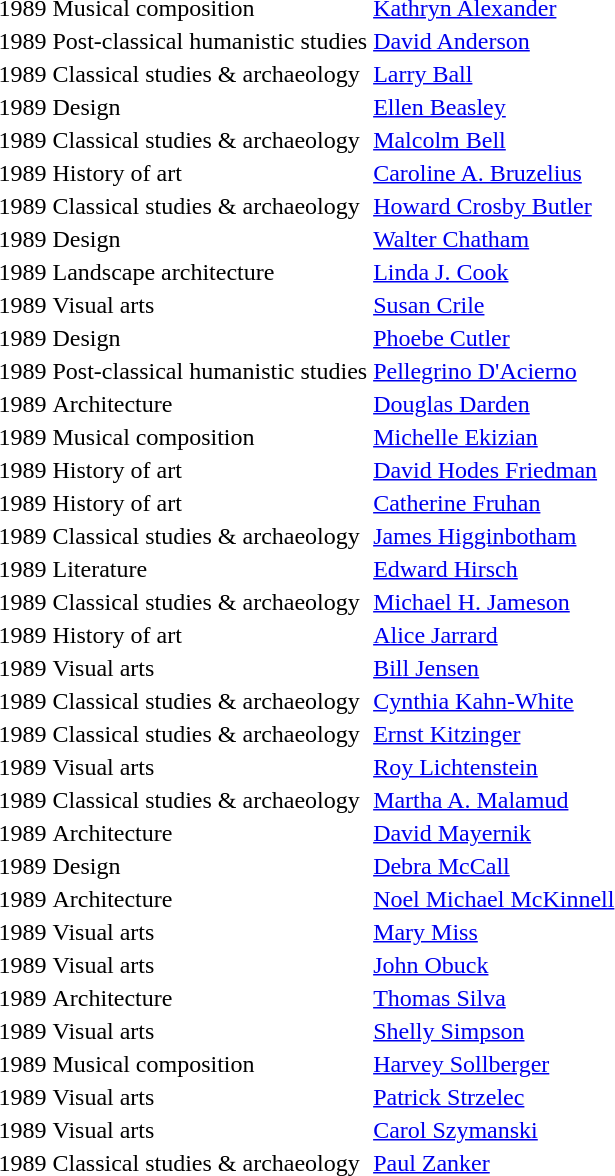<table>
<tr>
<td>1989</td>
<td>Musical composition</td>
<td><a href='#'>Kathryn Alexander</a></td>
</tr>
<tr>
<td>1989</td>
<td>Post-classical humanistic studies</td>
<td><a href='#'>David Anderson</a></td>
</tr>
<tr>
<td>1989</td>
<td>Classical studies & archaeology</td>
<td><a href='#'>Larry Ball</a></td>
</tr>
<tr>
<td>1989</td>
<td>Design</td>
<td><a href='#'>Ellen Beasley</a></td>
</tr>
<tr>
<td>1989</td>
<td>Classical studies & archaeology</td>
<td><a href='#'>Malcolm Bell</a></td>
</tr>
<tr>
<td>1989</td>
<td>History of art</td>
<td><a href='#'>Caroline A. Bruzelius</a></td>
</tr>
<tr>
<td>1989</td>
<td>Classical studies & archaeology</td>
<td><a href='#'>Howard Crosby Butler</a></td>
</tr>
<tr>
<td>1989</td>
<td>Design</td>
<td><a href='#'>Walter Chatham</a></td>
</tr>
<tr>
<td>1989</td>
<td>Landscape architecture</td>
<td><a href='#'>Linda J. Cook</a></td>
</tr>
<tr>
<td>1989</td>
<td>Visual arts</td>
<td><a href='#'>Susan Crile</a></td>
</tr>
<tr>
<td>1989</td>
<td>Design</td>
<td><a href='#'>Phoebe Cutler</a></td>
</tr>
<tr>
<td>1989</td>
<td>Post-classical humanistic studies</td>
<td><a href='#'>Pellegrino D'Acierno</a></td>
</tr>
<tr>
<td>1989</td>
<td>Architecture</td>
<td><a href='#'>Douglas Darden</a></td>
</tr>
<tr>
<td>1989</td>
<td>Musical composition</td>
<td><a href='#'>Michelle Ekizian</a></td>
</tr>
<tr>
<td>1989</td>
<td>History of art</td>
<td><a href='#'>David Hodes Friedman</a></td>
</tr>
<tr>
<td>1989</td>
<td>History of art</td>
<td><a href='#'>Catherine Fruhan</a></td>
</tr>
<tr>
<td>1989</td>
<td>Classical studies & archaeology</td>
<td><a href='#'>James Higginbotham</a></td>
</tr>
<tr>
<td>1989</td>
<td>Literature</td>
<td><a href='#'>Edward Hirsch</a></td>
</tr>
<tr>
<td>1989</td>
<td>Classical studies & archaeology</td>
<td><a href='#'>Michael H. Jameson</a></td>
</tr>
<tr>
<td>1989</td>
<td>History of art</td>
<td><a href='#'>Alice Jarrard</a></td>
</tr>
<tr>
<td>1989</td>
<td>Visual arts</td>
<td><a href='#'>Bill Jensen</a></td>
</tr>
<tr>
<td>1989</td>
<td>Classical studies & archaeology</td>
<td><a href='#'>Cynthia Kahn-White</a></td>
</tr>
<tr>
<td>1989</td>
<td>Classical studies & archaeology</td>
<td><a href='#'>Ernst Kitzinger</a></td>
</tr>
<tr>
<td>1989</td>
<td>Visual arts</td>
<td><a href='#'>Roy Lichtenstein</a></td>
</tr>
<tr>
<td>1989</td>
<td>Classical studies & archaeology</td>
<td><a href='#'>Martha A. Malamud</a></td>
</tr>
<tr>
<td>1989</td>
<td>Architecture</td>
<td><a href='#'>David Mayernik</a></td>
</tr>
<tr>
<td>1989</td>
<td>Design</td>
<td><a href='#'>Debra McCall</a></td>
</tr>
<tr>
<td>1989</td>
<td>Architecture</td>
<td><a href='#'>Noel Michael McKinnell</a></td>
</tr>
<tr>
<td>1989</td>
<td>Visual arts</td>
<td><a href='#'>Mary Miss</a></td>
</tr>
<tr>
<td>1989</td>
<td>Visual arts</td>
<td><a href='#'>John Obuck</a></td>
</tr>
<tr>
<td>1989</td>
<td>Architecture</td>
<td><a href='#'>Thomas Silva</a></td>
</tr>
<tr>
<td>1989</td>
<td>Visual arts</td>
<td><a href='#'>Shelly Simpson</a></td>
</tr>
<tr>
<td>1989</td>
<td>Musical composition</td>
<td><a href='#'>Harvey Sollberger</a></td>
</tr>
<tr>
<td>1989</td>
<td>Visual arts</td>
<td><a href='#'>Patrick Strzelec</a></td>
</tr>
<tr>
<td>1989</td>
<td>Visual arts</td>
<td><a href='#'>Carol Szymanski</a></td>
</tr>
<tr>
<td>1989</td>
<td>Classical studies & archaeology</td>
<td><a href='#'>Paul Zanker</a></td>
</tr>
</table>
